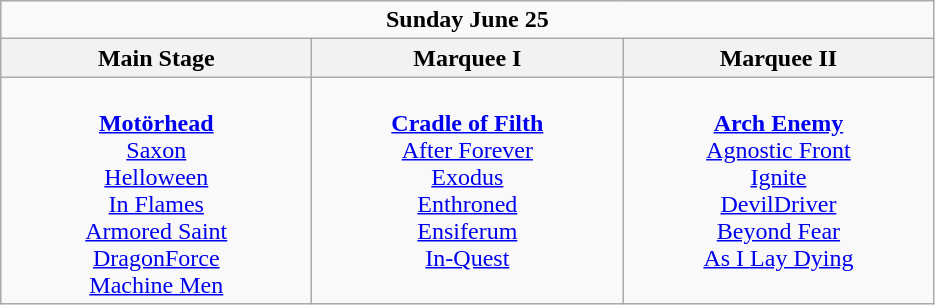<table class="wikitable">
<tr>
<td colspan="4" style="text-align:center;"><strong>Sunday June 25</strong></td>
</tr>
<tr>
<th>Main Stage</th>
<th>Marquee I</th>
<th>Marquee II</th>
</tr>
<tr>
<td style="text-align:center; vertical-align:top; width:200px;"><br><strong><a href='#'>Motörhead</a></strong>
<br> <a href='#'>Saxon</a>
<br> <a href='#'>Helloween</a>
<br> <a href='#'>In Flames</a>
<br> <a href='#'>Armored Saint</a>
<br> <a href='#'>DragonForce</a>
<br> <a href='#'>Machine Men</a></td>
<td style="text-align:center; vertical-align:top; width:200px;"><br><strong><a href='#'>Cradle of Filth</a></strong>
<br> <a href='#'>After Forever</a>
<br> <a href='#'>Exodus</a>
<br> <a href='#'>Enthroned</a>
<br> <a href='#'>Ensiferum</a>
<br> <a href='#'>In-Quest</a></td>
<td style="text-align:center; vertical-align:top; width:200px;"><br><strong> <a href='#'>Arch Enemy</a></strong>
<br> <a href='#'>Agnostic Front</a>
<br> <a href='#'>Ignite</a>
<br> <a href='#'>DevilDriver</a>
<br><a href='#'>Beyond Fear</a>
<br><a href='#'>As I Lay Dying</a></td>
</tr>
</table>
